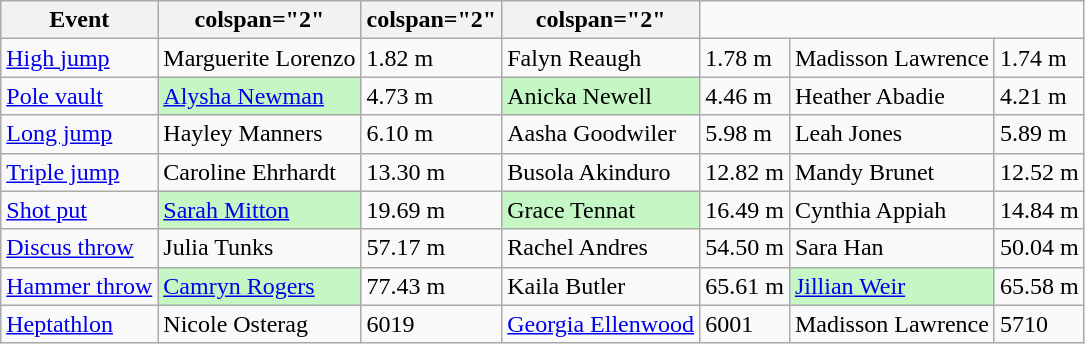<table class="wikitable">
<tr>
<th>Event</th>
<th>colspan="2" </th>
<th>colspan="2" </th>
<th>colspan="2" </th>
</tr>
<tr>
<td><a href='#'>High jump</a></td>
<td>Marguerite Lorenzo</td>
<td>1.82 m</td>
<td>Falyn Reaugh</td>
<td>1.78 m</td>
<td>Madisson Lawrence</td>
<td>1.74 m</td>
</tr>
<tr>
<td><a href='#'>Pole vault</a></td>
<td bgcolor=#C4F7C4><a href='#'>Alysha Newman</a></td>
<td>4.73 m</td>
<td bgcolor=#C4F7C4>Anicka Newell</td>
<td>4.46 m</td>
<td>Heather Abadie</td>
<td>4.21 m</td>
</tr>
<tr>
<td><a href='#'>Long jump</a></td>
<td>Hayley Manners</td>
<td>6.10 m</td>
<td>Aasha Goodwiler</td>
<td>5.98 m</td>
<td>Leah Jones</td>
<td>5.89 m</td>
</tr>
<tr>
<td><a href='#'>Triple jump</a></td>
<td>Caroline Ehrhardt</td>
<td>13.30 m</td>
<td>Busola Akinduro</td>
<td>12.82 m</td>
<td>Mandy Brunet</td>
<td>12.52 m</td>
</tr>
<tr>
<td><a href='#'>Shot put</a></td>
<td bgcolor=#C4F7C4><a href='#'>Sarah Mitton</a></td>
<td>19.69 m</td>
<td bgcolor=#C4F7C4>Grace Tennat</td>
<td>16.49 m</td>
<td>Cynthia Appiah</td>
<td>14.84 m</td>
</tr>
<tr>
<td><a href='#'>Discus throw</a></td>
<td>Julia Tunks</td>
<td>57.17 m</td>
<td>Rachel Andres</td>
<td>54.50 m</td>
<td>Sara Han</td>
<td>50.04 m</td>
</tr>
<tr>
<td><a href='#'>Hammer throw</a></td>
<td bgcolor=#C4F7C4><a href='#'>Camryn Rogers</a></td>
<td>77.43 m</td>
<td>Kaila Butler</td>
<td>65.61 m</td>
<td bgcolor=#C4F7C4><a href='#'>Jillian Weir</a></td>
<td>65.58 m</td>
</tr>
<tr>
<td><a href='#'>Heptathlon</a></td>
<td>Nicole Osterag</td>
<td>6019</td>
<td><a href='#'>Georgia Ellenwood</a></td>
<td>6001</td>
<td>Madisson Lawrence</td>
<td>5710</td>
</tr>
</table>
